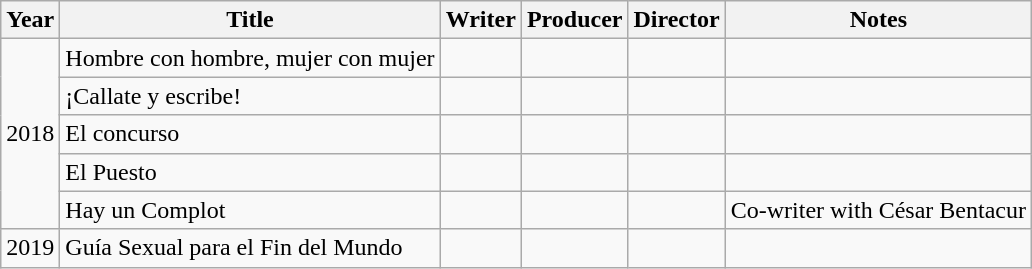<table class="wikitable" style="margin-bottom: 10px;">
<tr>
<th>Year</th>
<th>Title</th>
<th>Writer</th>
<th>Producer</th>
<th>Director</th>
<th>Notes</th>
</tr>
<tr>
<td rowspan="5">2018</td>
<td>Hombre con hombre, mujer con mujer</td>
<td></td>
<td></td>
<td></td>
<td></td>
</tr>
<tr>
<td>¡Callate y escribe!</td>
<td></td>
<td></td>
<td></td>
<td></td>
</tr>
<tr>
<td>El concurso</td>
<td></td>
<td></td>
<td></td>
<td></td>
</tr>
<tr>
<td>El Puesto</td>
<td></td>
<td></td>
<td></td>
<td></td>
</tr>
<tr>
<td>Hay un Complot</td>
<td></td>
<td></td>
<td></td>
<td>Co-writer with César Bentacur</td>
</tr>
<tr>
<td>2019</td>
<td>Guía Sexual para el Fin del Mundo</td>
<td></td>
<td></td>
<td></td>
<td></td>
</tr>
</table>
